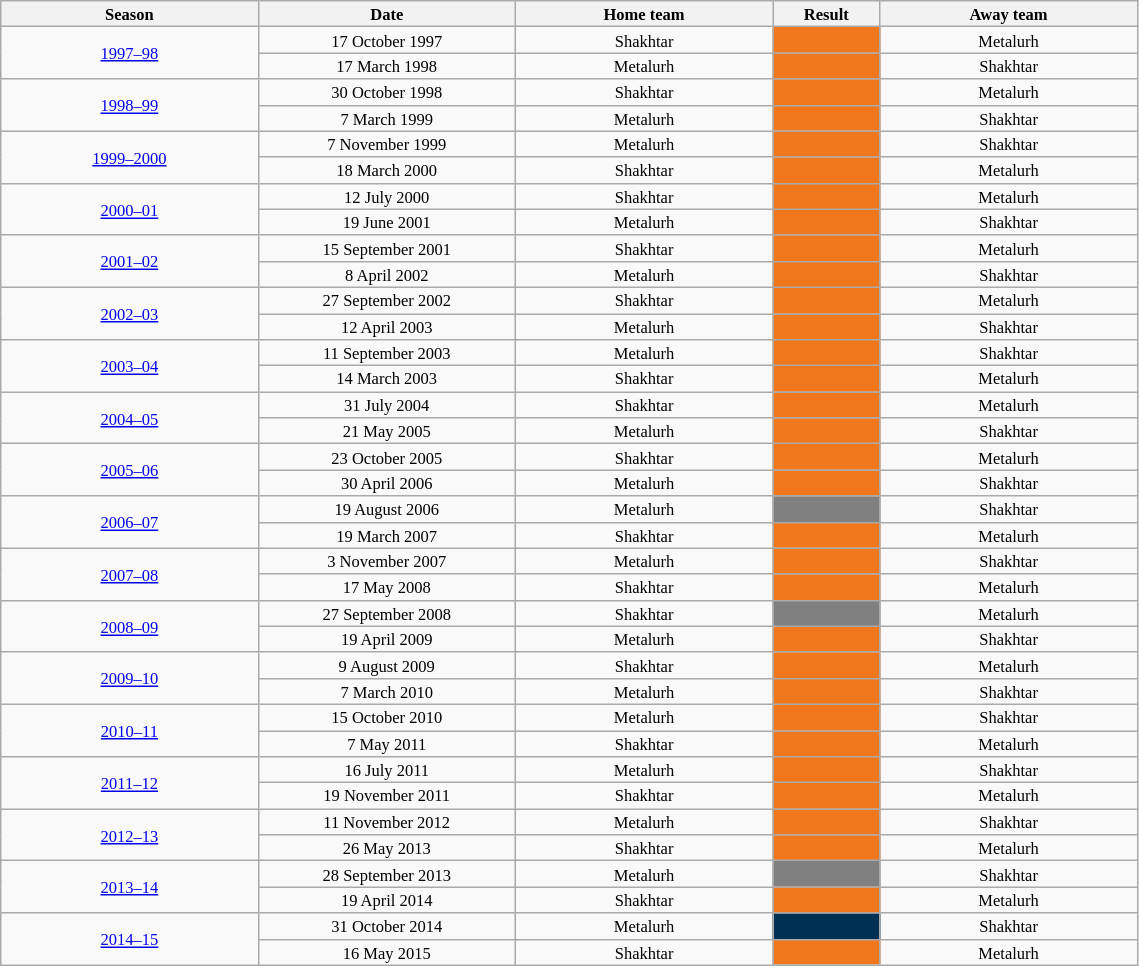<table class="wikitable" style="text-align: center; width=20%; font-size: 11px">
<tr>
<th rowspan=1 width=12%>Season</th>
<th rowspan=1 width=12%>Date</th>
<th rowspan=1 width=12%>Home team</th>
<th rowspan=1 width=5%>Result</th>
<th rowspan=1 width=12%>Away team</th>
</tr>
<tr>
<td rowspan=2><a href='#'>1997–98</a></td>
<td>17 October 1997</td>
<td>Shakhtar</td>
<td bgcolor=F1771D></td>
<td>Metalurh</td>
</tr>
<tr>
<td>17 March 1998</td>
<td>Metalurh</td>
<td bgcolor=F1771D></td>
<td>Shakhtar</td>
</tr>
<tr>
<td rowspan=2><a href='#'>1998–99</a></td>
<td>30 October 1998</td>
<td>Shakhtar</td>
<td bgcolor=F1771D></td>
<td>Metalurh</td>
</tr>
<tr>
<td>7 March 1999</td>
<td>Metalurh</td>
<td bgcolor=F1771D></td>
<td>Shakhtar</td>
</tr>
<tr>
<td rowspan=2><a href='#'>1999–2000</a></td>
<td>7 November 1999</td>
<td>Metalurh</td>
<td bgcolor=F1771D></td>
<td>Shakhtar</td>
</tr>
<tr>
<td>18 March 2000</td>
<td>Shakhtar</td>
<td bgcolor=F1771D></td>
<td>Metalurh</td>
</tr>
<tr>
<td rowspan=2><a href='#'>2000–01</a></td>
<td>12 July 2000</td>
<td>Shakhtar</td>
<td bgcolor=F1771D></td>
<td>Metalurh</td>
</tr>
<tr>
<td>19 June 2001</td>
<td>Metalurh</td>
<td bgcolor=F1771D></td>
<td>Shakhtar</td>
</tr>
<tr>
<td rowspan=2><a href='#'>2001–02</a></td>
<td>15 September 2001</td>
<td>Shakhtar</td>
<td bgcolor=F1771D></td>
<td>Metalurh</td>
</tr>
<tr>
<td>8 April 2002</td>
<td>Metalurh</td>
<td bgcolor=F1771D></td>
<td>Shakhtar</td>
</tr>
<tr>
<td rowspan=2><a href='#'>2002–03</a></td>
<td>27 September 2002</td>
<td>Shakhtar</td>
<td bgcolor=F1771D></td>
<td>Metalurh</td>
</tr>
<tr>
<td>12 April 2003</td>
<td>Metalurh</td>
<td bgcolor=F1771D></td>
<td>Shakhtar</td>
</tr>
<tr>
<td rowspan=2><a href='#'>2003–04</a></td>
<td>11 September 2003</td>
<td>Metalurh</td>
<td bgcolor=F1771D></td>
<td>Shakhtar</td>
</tr>
<tr>
<td>14 March 2003</td>
<td>Shakhtar</td>
<td bgcolor=F1771D></td>
<td>Metalurh</td>
</tr>
<tr>
<td rowspan=2><a href='#'>2004–05</a></td>
<td>31 July 2004</td>
<td>Shakhtar</td>
<td bgcolor=F1771D></td>
<td>Metalurh</td>
</tr>
<tr>
<td>21 May 2005</td>
<td>Metalurh</td>
<td bgcolor=F1771D></td>
<td>Shakhtar</td>
</tr>
<tr>
<td rowspan=2><a href='#'>2005–06</a></td>
<td>23 October 2005</td>
<td>Shakhtar</td>
<td bgcolor=F1771D></td>
<td>Metalurh</td>
</tr>
<tr>
<td>30 April 2006</td>
<td>Metalurh</td>
<td bgcolor=F1771D></td>
<td>Shakhtar</td>
</tr>
<tr>
<td rowspan=2><a href='#'>2006–07</a></td>
<td>19 August 2006</td>
<td>Metalurh</td>
<td bgcolor=808080></td>
<td>Shakhtar</td>
</tr>
<tr>
<td>19 March 2007</td>
<td>Shakhtar</td>
<td bgcolor=F1771D></td>
<td>Metalurh</td>
</tr>
<tr>
<td rowspan=2><a href='#'>2007–08</a></td>
<td>3 November 2007</td>
<td>Metalurh</td>
<td bgcolor=F1771D></td>
<td>Shakhtar</td>
</tr>
<tr>
<td>17 May 2008</td>
<td>Shakhtar</td>
<td bgcolor=F1771D></td>
<td>Metalurh</td>
</tr>
<tr>
<td rowspan=2><a href='#'>2008–09</a></td>
<td>27 September 2008</td>
<td>Shakhtar</td>
<td bgcolor=808080></td>
<td>Metalurh</td>
</tr>
<tr>
<td>19 April 2009</td>
<td>Metalurh</td>
<td bgcolor=F1771D></td>
<td>Shakhtar</td>
</tr>
<tr>
<td rowspan=2><a href='#'>2009–10</a></td>
<td>9 August 2009</td>
<td>Shakhtar</td>
<td bgcolor=f1771d></td>
<td>Metalurh</td>
</tr>
<tr>
<td>7 March 2010</td>
<td>Metalurh</td>
<td bgcolor=F1771D></td>
<td>Shakhtar</td>
</tr>
<tr>
<td rowspan=2><a href='#'>2010–11</a></td>
<td>15 October 2010</td>
<td>Metalurh</td>
<td bgcolor=f1771d></td>
<td>Shakhtar</td>
</tr>
<tr>
<td>7 May 2011</td>
<td>Shakhtar</td>
<td bgcolor=F1771D></td>
<td>Metalurh</td>
</tr>
<tr>
<td rowspan=2><a href='#'>2011–12</a></td>
<td>16 July 2011</td>
<td>Metalurh</td>
<td bgcolor=f1771d></td>
<td>Shakhtar</td>
</tr>
<tr>
<td>19 November 2011</td>
<td>Shakhtar</td>
<td bgcolor=F1771D></td>
<td>Metalurh</td>
</tr>
<tr>
<td rowspan=2><a href='#'>2012–13</a></td>
<td>11 November 2012</td>
<td>Metalurh</td>
<td bgcolor=f1771d></td>
<td>Shakhtar</td>
</tr>
<tr>
<td>26 May 2013</td>
<td>Shakhtar</td>
<td bgcolor=F1771D></td>
<td>Metalurh</td>
</tr>
<tr>
<td rowspan=2><a href='#'>2013–14</a></td>
<td>28 September 2013</td>
<td>Metalurh</td>
<td bgcolor=808080></td>
<td>Shakhtar</td>
</tr>
<tr>
<td>19 April 2014</td>
<td>Shakhtar</td>
<td bgcolor=F1771D></td>
<td>Metalurh</td>
</tr>
<tr>
<td rowspan=2><a href='#'>2014–15</a></td>
<td>31 October 2014</td>
<td>Metalurh</td>
<td bgcolor=003153></td>
<td>Shakhtar</td>
</tr>
<tr>
<td>16 May 2015</td>
<td>Shakhtar</td>
<td bgcolor=F1771D></td>
<td>Metalurh</td>
</tr>
</table>
